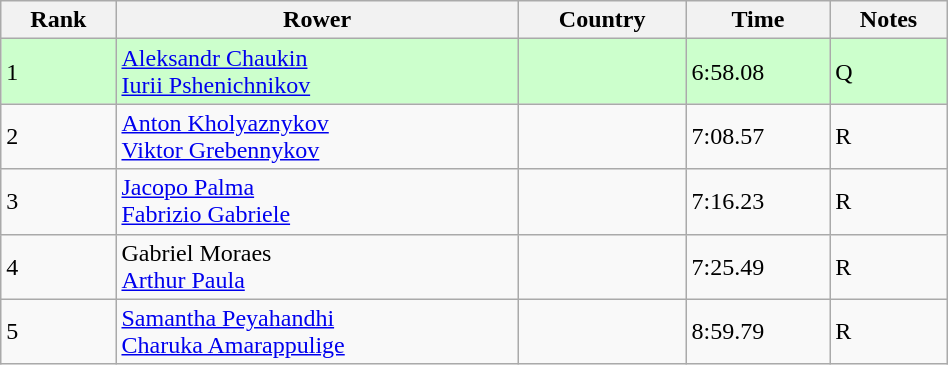<table class="wikitable" width=50%>
<tr>
<th>Rank</th>
<th>Rower</th>
<th>Country</th>
<th>Time</th>
<th>Notes</th>
</tr>
<tr bgcolor=ccffcc>
<td>1</td>
<td><a href='#'>Aleksandr Chaukin</a><br><a href='#'>Iurii Pshenichnikov</a></td>
<td></td>
<td>6:58.08</td>
<td>Q</td>
</tr>
<tr>
<td>2</td>
<td><a href='#'>Anton Kholyaznykov</a><br><a href='#'>Viktor Grebennykov</a></td>
<td></td>
<td>7:08.57</td>
<td>R</td>
</tr>
<tr>
<td>3</td>
<td><a href='#'>Jacopo Palma</a><br><a href='#'>Fabrizio Gabriele</a></td>
<td></td>
<td>7:16.23</td>
<td>R</td>
</tr>
<tr>
<td>4</td>
<td>Gabriel Moraes<br><a href='#'>Arthur Paula</a></td>
<td></td>
<td>7:25.49</td>
<td>R</td>
</tr>
<tr>
<td>5</td>
<td><a href='#'>Samantha Peyahandhi</a><br><a href='#'>Charuka Amarappulige</a></td>
<td></td>
<td>8:59.79</td>
<td>R</td>
</tr>
</table>
